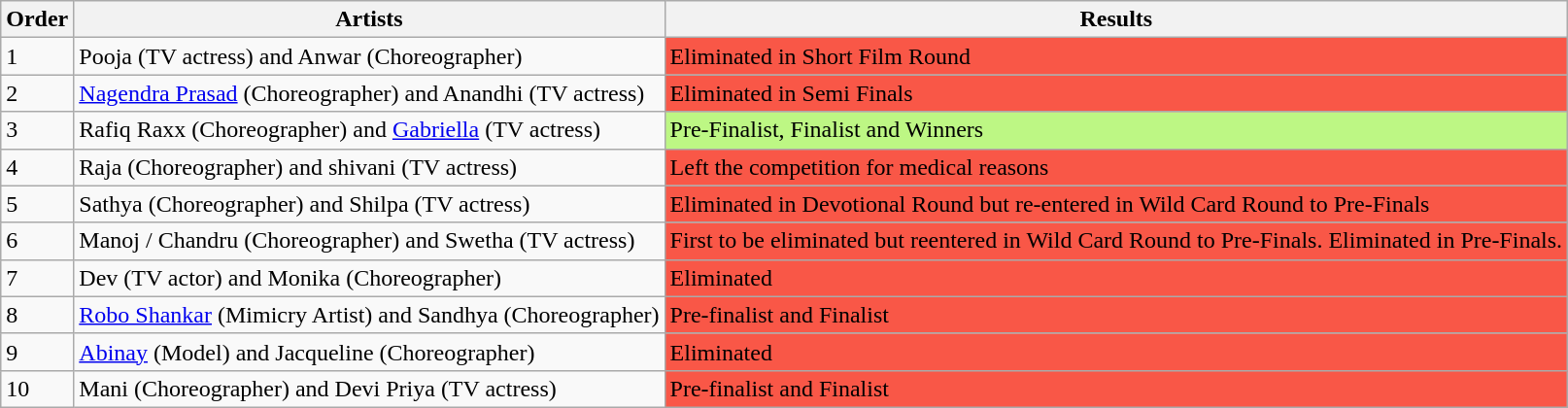<table class="wikitable">
<tr>
<th>Order</th>
<th>Artists</th>
<th>Results</th>
</tr>
<tr>
<td>1</td>
<td>Pooja (TV actress) and Anwar (Choreographer)</td>
<td bgcolor="#f95747">Eliminated in Short Film Round</td>
</tr>
<tr>
<td>2</td>
<td><a href='#'>Nagendra Prasad</a> (Choreographer) and Anandhi (TV actress)</td>
<td bgcolor="#f95747">Eliminated in Semi Finals</td>
</tr>
<tr>
<td>3</td>
<td>Rafiq Raxx (Choreographer) and <a href='#'>Gabriella</a> (TV actress)</td>
<td bgcolor="#bdf784">Pre-Finalist, Finalist and Winners</td>
</tr>
<tr>
<td>4</td>
<td>Raja (Choreographer) and shivani (TV actress)</td>
<td bgcolor="#f95747">Left the competition for medical reasons</td>
</tr>
<tr>
<td>5</td>
<td>Sathya (Choreographer) and Shilpa (TV actress)</td>
<td bgcolor="#f95747">Eliminated in Devotional Round but re-entered in Wild Card Round to Pre-Finals</td>
</tr>
<tr PRE FINAL 1 MARK 18/20 kalyan master mark was silence>
<td>6</td>
<td>Manoj / Chandru (Choreographer) and Swetha (TV actress)</td>
<td bgcolor="#f95747">First to be eliminated but reentered in Wild Card Round to Pre-Finals. Eliminated in Pre-Finals.</td>
</tr>
<tr>
<td>7</td>
<td>Dev (TV actor) and Monika (Choreographer)</td>
<td bgcolor="#f95747">Eliminated</td>
</tr>
<tr>
<td>8</td>
<td><a href='#'>Robo Shankar</a> (Mimicry Artist) and Sandhya (Choreographer)</td>
<td bgcolor="#f95747">Pre-finalist and Finalist</td>
</tr>
<tr>
<td>9</td>
<td><a href='#'>Abinay</a> (Model) and Jacqueline (Choreographer)</td>
<td bgcolor="#f95747">Eliminated</td>
</tr>
<tr>
<td>10</td>
<td>Mani (Choreographer) and Devi Priya (TV actress)</td>
<td bgcolor="#f95747">Pre-finalist and Finalist</td>
</tr>
</table>
